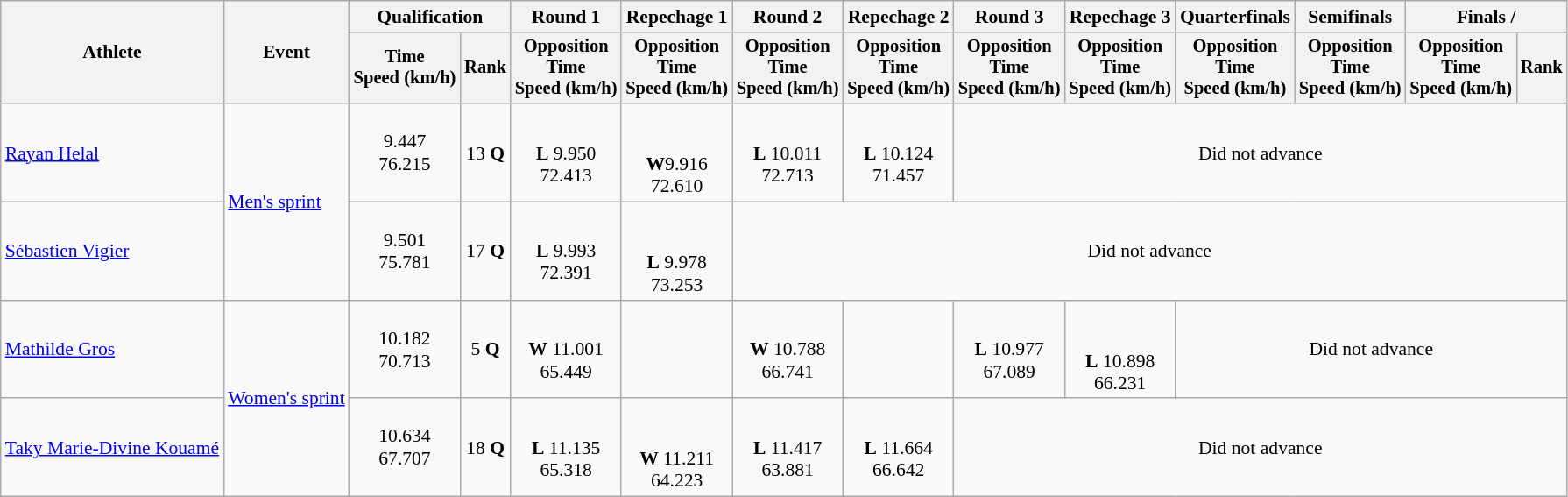<table class=wikitable style=font-size:90%;text-align:center>
<tr>
<th rowspan=2>Athlete</th>
<th rowspan=2>Event</th>
<th colspan=2>Qualification</th>
<th>Round 1</th>
<th>Repechage 1</th>
<th>Round 2</th>
<th>Repechage 2</th>
<th>Round 3</th>
<th>Repechage 3</th>
<th>Quarterfinals</th>
<th>Semifinals</th>
<th colspan=2>Finals / </th>
</tr>
<tr style=font-size:95%>
<th>Time<br>Speed (km/h)</th>
<th>Rank</th>
<th>Opposition<br>Time<br>Speed (km/h)</th>
<th>Opposition<br>Time<br>Speed (km/h)</th>
<th>Opposition<br>Time<br>Speed (km/h)</th>
<th>Opposition<br>Time<br>Speed (km/h)</th>
<th>Opposition<br>Time<br>Speed (km/h)</th>
<th>Opposition<br>Time<br>Speed (km/h)</th>
<th>Opposition<br>Time<br>Speed (km/h)</th>
<th>Opposition<br>Time<br>Speed (km/h)</th>
<th>Opposition<br>Time<br>Speed (km/h)</th>
<th>Rank</th>
</tr>
<tr>
<td align=left><a href='#'>Rayan Helal</a></td>
<td align=left rowspan=2><a href='#'>Men's sprint</a></td>
<td>9.447<br>76.215</td>
<td>13 <strong>Q</strong></td>
<td><br><strong>L</strong> 9.950<br>72.413</td>
<td><br> <br> <strong>W</strong>9.916<br>72.610</td>
<td><br> <strong>L</strong> 10.011<br>72.713</td>
<td><br> <strong>L</strong> 10.124<br>71.457</td>
<td colspan=6>Did not advance</td>
</tr>
<tr>
<td align=left><a href='#'>Sébastien Vigier</a></td>
<td>9.501<br>75.781</td>
<td>17 <strong>Q</strong></td>
<td><br> <strong>L</strong> 9.993<br>72.391</td>
<td><br> <br> <strong>L</strong> 9.978<br>73.253</td>
<td colspan=8>Did not advance</td>
</tr>
<tr>
<td align=left><a href='#'>Mathilde Gros</a></td>
<td align=left rowspan=2><a href='#'>Women's sprint</a></td>
<td>10.182<br>70.713</td>
<td>5 <strong>Q</strong></td>
<td><br><strong>W</strong> 11.001<br>65.449</td>
<td></td>
<td><br><strong>W</strong> 10.788<br>66.741</td>
<td></td>
<td><br><strong>L</strong> 10.977<br>67.089</td>
<td><br><br><strong>L</strong> 10.898<br>66.231</td>
<td colspan=4>Did not advance</td>
</tr>
<tr>
<td align=left><a href='#'>Taky Marie-Divine Kouamé</a></td>
<td>10.634<br>67.707</td>
<td>18 <strong>Q</strong></td>
<td><br><strong>L</strong> 11.135<br>65.318</td>
<td><br><br><strong>W</strong> 11.211<br>64.223</td>
<td><br><strong>L</strong> 11.417<br>63.881</td>
<td><br><strong>L</strong> 11.664<br>66.642</td>
<td colspan=6>Did not advance</td>
</tr>
</table>
